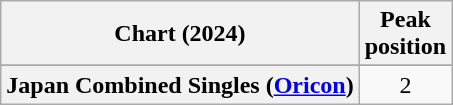<table class="wikitable sortable plainrowheaders" style="text-align:center">
<tr>
<th scope="col">Chart (2024)</th>
<th scope="col">Peak<br>position</th>
</tr>
<tr>
</tr>
<tr>
<th scope="row">Japan Combined Singles (<a href='#'>Oricon</a>)</th>
<td>2</td>
</tr>
</table>
